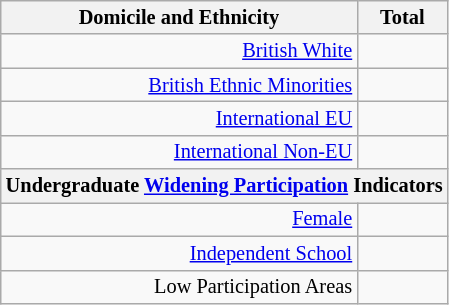<table class="wikitable floatright sortable collapsible mw-collapsible"; style="font-size:85%; text-align:right;">
<tr>
<th>Domicile and Ethnicity</th>
<th colspan="2" data-sort-type=number>Total</th>
</tr>
<tr>
<td><a href='#'>British White</a></td>
<td align=right></td>
</tr>
<tr>
<td><a href='#'>British Ethnic Minorities</a></td>
<td align=right></td>
</tr>
<tr>
<td><a href='#'>International EU</a></td>
<td align=right></td>
</tr>
<tr>
<td><a href='#'>International Non-EU</a></td>
<td align=right></td>
</tr>
<tr>
<th colspan="4" data-sort-type=number>Undergraduate <a href='#'>Widening Participation</a> Indicators</th>
</tr>
<tr>
<td><a href='#'>Female</a></td>
<td align=right></td>
</tr>
<tr>
<td><a href='#'>Independent School</a></td>
<td align=right></td>
</tr>
<tr>
<td>Low Participation Areas</td>
<td align=right></td>
</tr>
</table>
